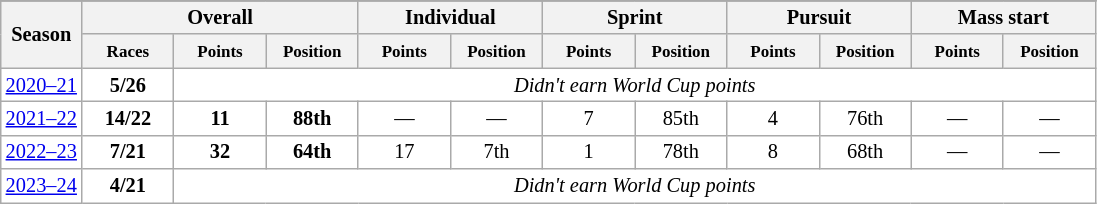<table class="wikitable" style="font-size:85%; text-align:center; border:grey solid 1px; border-collapse:collapse; background:#ffffff;">
<tr class="hintergrundfarbe5">
</tr>
<tr style="background:#efefef;">
<th colspan="1" rowspan="2" color:white; width:115px;">Season</th>
<th colspan="3" color:white; width:115px;">Overall</th>
<th colspan="2" color:white; width:115px;">Individual</th>
<th colspan="2" color:white; width:115px;">Sprint</th>
<th colspan="2" color:white; width:115px;">Pursuit</th>
<th colspan="2" color:white; width:115px;">Mass start</th>
</tr>
<tr>
<th style="width:55px;"><small>Races</small></th>
<th style="width:55px;"><small>Points</small></th>
<th style="width:55px;"><small>Position</small></th>
<th style="width:55px;"><small>Points</small></th>
<th style="width:55px;"><small>Position</small></th>
<th style="width:55px;"><small>Points</small></th>
<th style="width:55px;"><small>Position</small></th>
<th style="width:55px;"><small>Points</small></th>
<th style="width:55px;"><small>Position</small></th>
<th style="width:55px;"><small>Points</small></th>
<th style="width:55px;"><small>Position</small></th>
</tr>
<tr>
<td><a href='#'>2020–21</a></td>
<td><strong>5/26</strong></td>
<td colspan=10 rowspan=1 align=center><em>Didn't earn World Cup points</em></td>
</tr>
<tr>
<td><a href='#'>2021–22</a></td>
<td><strong>14/22</strong></td>
<td><strong>11</strong></td>
<td><strong>88th</strong></td>
<td>—</td>
<td>—</td>
<td>7</td>
<td>85th</td>
<td>4</td>
<td>76th</td>
<td>—</td>
<td>—</td>
</tr>
<tr>
<td><a href='#'>2022–23</a></td>
<td><strong>7/21</strong></td>
<td><strong>32</strong></td>
<td><strong>64th</strong></td>
<td>17</td>
<td>7th</td>
<td>1</td>
<td>78th</td>
<td>8</td>
<td>68th</td>
<td>—</td>
<td>—</td>
</tr>
<tr>
<td><a href='#'>2023–24</a></td>
<td><strong>4/21</strong></td>
<td colspan=10 rowspan=1 align=center><em>Didn't earn World Cup points</em></td>
</tr>
</table>
